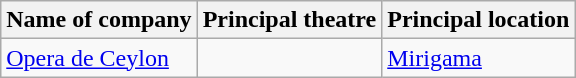<table class="wikitable">
<tr>
<th>Name of company</th>
<th>Principal theatre</th>
<th>Principal location</th>
</tr>
<tr>
<td><a href='#'>Opera de Ceylon</a></td>
<td></td>
<td><a href='#'>Mirigama</a></td>
</tr>
</table>
